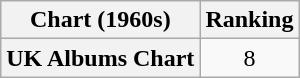<table class="wikitable plainrowheaders" style="text-align:center">
<tr>
<th scope="col">Chart (1960s)</th>
<th scope="col">Ranking</th>
</tr>
<tr>
<th scope="row" align="left">UK Albums Chart</th>
<td style="text-align:center;">8</td>
</tr>
</table>
